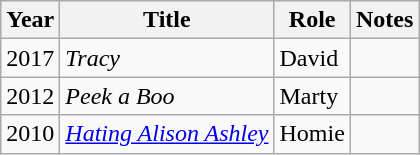<table class="wikitable sortable">
<tr>
<th>Year</th>
<th>Title</th>
<th>Role</th>
<th>Notes</th>
</tr>
<tr>
<td>2017</td>
<td><em>Tracy</em></td>
<td>David</td>
<td></td>
</tr>
<tr>
<td>2012</td>
<td><em>Peek a Boo</em></td>
<td>Marty</td>
<td></td>
</tr>
<tr>
<td>2010</td>
<td><em><a href='#'>Hating Alison Ashley</a></em></td>
<td>Homie</td>
<td></td>
</tr>
</table>
